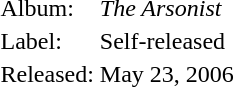<table>
<tr>
<td>Album:</td>
<td><em>The Arsonist</em></td>
</tr>
<tr>
<td>Label:</td>
<td>Self-released</td>
</tr>
<tr>
<td>Released:</td>
<td>May 23, 2006</td>
</tr>
<tr>
</tr>
</table>
